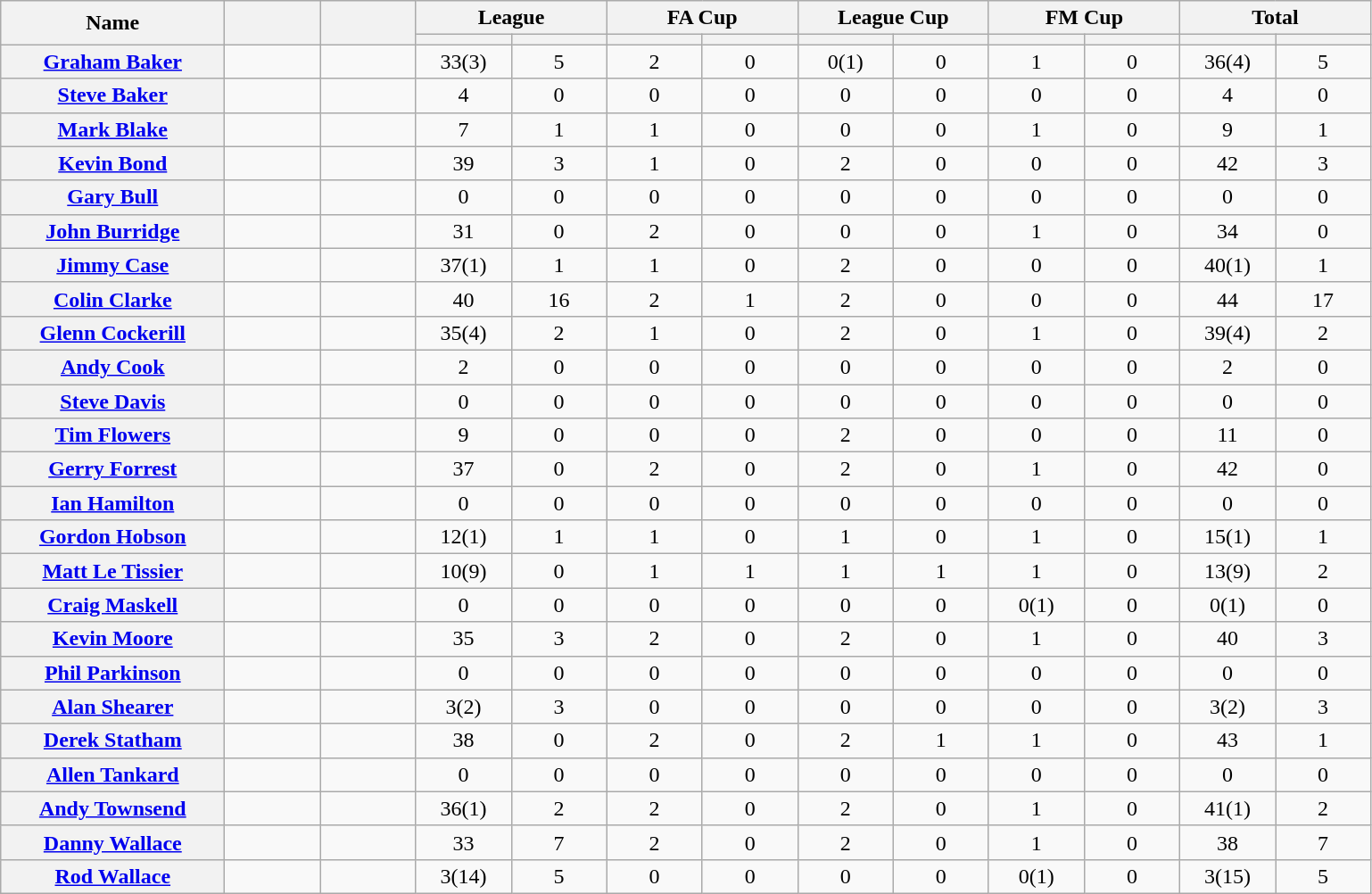<table class="wikitable plainrowheaders" style="text-align:center;">
<tr>
<th scope="col" rowspan="2" style="width:10em;">Name</th>
<th scope="col" rowspan="2" style="width:4em;"></th>
<th scope="col" rowspan="2" style="width:4em;"></th>
<th scope="col" colspan="2">League</th>
<th scope="col" colspan="2">FA Cup</th>
<th scope="col" colspan="2">League Cup</th>
<th scope="col" colspan="2">FM Cup</th>
<th scope="col" colspan="2">Total</th>
</tr>
<tr>
<th scope="col" style="width:4em;"></th>
<th scope="col" style="width:4em;"></th>
<th scope="col" style="width:4em;"></th>
<th scope="col" style="width:4em;"></th>
<th scope="col" style="width:4em;"></th>
<th scope="col" style="width:4em;"></th>
<th scope="col" style="width:4em;"></th>
<th scope="col" style="width:4em;"></th>
<th scope="col" style="width:4em;"></th>
<th scope="col" style="width:4em;"></th>
</tr>
<tr>
<th scope="row"><a href='#'>Graham Baker</a></th>
<td></td>
<td></td>
<td>33(3)</td>
<td>5</td>
<td>2</td>
<td>0</td>
<td>0(1)</td>
<td>0</td>
<td>1</td>
<td>0</td>
<td>36(4)</td>
<td>5</td>
</tr>
<tr>
<th scope="row"><a href='#'>Steve Baker</a></th>
<td></td>
<td></td>
<td>4</td>
<td>0</td>
<td>0</td>
<td>0</td>
<td>0</td>
<td>0</td>
<td>0</td>
<td>0</td>
<td>4</td>
<td>0</td>
</tr>
<tr>
<th scope="row"><a href='#'>Mark Blake</a></th>
<td></td>
<td></td>
<td>7</td>
<td>1</td>
<td>1</td>
<td>0</td>
<td>0</td>
<td>0</td>
<td>1</td>
<td>0</td>
<td>9</td>
<td>1</td>
</tr>
<tr>
<th scope="row"><a href='#'>Kevin Bond</a></th>
<td></td>
<td></td>
<td>39</td>
<td>3</td>
<td>1</td>
<td>0</td>
<td>2</td>
<td>0</td>
<td>0</td>
<td>0</td>
<td>42</td>
<td>3</td>
</tr>
<tr>
<th scope="row"><a href='#'>Gary Bull</a></th>
<td></td>
<td></td>
<td>0</td>
<td>0</td>
<td>0</td>
<td>0</td>
<td>0</td>
<td>0</td>
<td>0</td>
<td>0</td>
<td>0</td>
<td>0</td>
</tr>
<tr>
<th scope="row"><a href='#'>John Burridge</a></th>
<td></td>
<td></td>
<td>31</td>
<td>0</td>
<td>2</td>
<td>0</td>
<td>0</td>
<td>0</td>
<td>1</td>
<td>0</td>
<td>34</td>
<td>0</td>
</tr>
<tr>
<th scope="row"><a href='#'>Jimmy Case</a></th>
<td></td>
<td></td>
<td>37(1)</td>
<td>1</td>
<td>1</td>
<td>0</td>
<td>2</td>
<td>0</td>
<td>0</td>
<td>0</td>
<td>40(1)</td>
<td>1</td>
</tr>
<tr>
<th scope="row"><a href='#'>Colin Clarke</a></th>
<td></td>
<td></td>
<td>40</td>
<td>16</td>
<td>2</td>
<td>1</td>
<td>2</td>
<td>0</td>
<td>0</td>
<td>0</td>
<td>44</td>
<td>17</td>
</tr>
<tr>
<th scope="row"><a href='#'>Glenn Cockerill</a></th>
<td></td>
<td></td>
<td>35(4)</td>
<td>2</td>
<td>1</td>
<td>0</td>
<td>2</td>
<td>0</td>
<td>1</td>
<td>0</td>
<td>39(4)</td>
<td>2</td>
</tr>
<tr>
<th scope="row"><a href='#'>Andy Cook</a></th>
<td></td>
<td></td>
<td>2</td>
<td>0</td>
<td>0</td>
<td>0</td>
<td>0</td>
<td>0</td>
<td>0</td>
<td>0</td>
<td>2</td>
<td>0</td>
</tr>
<tr>
<th scope="row"><a href='#'>Steve Davis</a></th>
<td></td>
<td></td>
<td>0</td>
<td>0</td>
<td>0</td>
<td>0</td>
<td>0</td>
<td>0</td>
<td>0</td>
<td>0</td>
<td>0</td>
<td>0</td>
</tr>
<tr>
<th scope="row"><a href='#'>Tim Flowers</a></th>
<td></td>
<td></td>
<td>9</td>
<td>0</td>
<td>0</td>
<td>0</td>
<td>2</td>
<td>0</td>
<td>0</td>
<td>0</td>
<td>11</td>
<td>0</td>
</tr>
<tr>
<th scope="row"><a href='#'>Gerry Forrest</a></th>
<td></td>
<td></td>
<td>37</td>
<td>0</td>
<td>2</td>
<td>0</td>
<td>2</td>
<td>0</td>
<td>1</td>
<td>0</td>
<td>42</td>
<td>0</td>
</tr>
<tr>
<th scope="row"><a href='#'>Ian Hamilton</a></th>
<td></td>
<td></td>
<td>0</td>
<td>0</td>
<td>0</td>
<td>0</td>
<td>0</td>
<td>0</td>
<td>0</td>
<td>0</td>
<td>0</td>
<td>0</td>
</tr>
<tr>
<th scope="row"><a href='#'>Gordon Hobson</a></th>
<td></td>
<td></td>
<td>12(1)</td>
<td>1</td>
<td>1</td>
<td>0</td>
<td>1</td>
<td>0</td>
<td>1</td>
<td>0</td>
<td>15(1)</td>
<td>1</td>
</tr>
<tr>
<th scope="row"><a href='#'>Matt Le Tissier</a></th>
<td></td>
<td></td>
<td>10(9)</td>
<td>0</td>
<td>1</td>
<td>1</td>
<td>1</td>
<td>1</td>
<td>1</td>
<td>0</td>
<td>13(9)</td>
<td>2</td>
</tr>
<tr>
<th scope="row"><a href='#'>Craig Maskell</a></th>
<td></td>
<td></td>
<td>0</td>
<td>0</td>
<td>0</td>
<td>0</td>
<td>0</td>
<td>0</td>
<td>0(1)</td>
<td>0</td>
<td>0(1)</td>
<td>0</td>
</tr>
<tr>
<th scope="row"><a href='#'>Kevin Moore</a></th>
<td></td>
<td></td>
<td>35</td>
<td>3</td>
<td>2</td>
<td>0</td>
<td>2</td>
<td>0</td>
<td>1</td>
<td>0</td>
<td>40</td>
<td>3</td>
</tr>
<tr>
<th scope="row"><a href='#'>Phil Parkinson</a></th>
<td></td>
<td></td>
<td>0</td>
<td>0</td>
<td>0</td>
<td>0</td>
<td>0</td>
<td>0</td>
<td>0</td>
<td>0</td>
<td>0</td>
<td>0</td>
</tr>
<tr>
<th scope="row"><a href='#'>Alan Shearer</a></th>
<td></td>
<td></td>
<td>3(2)</td>
<td>3</td>
<td>0</td>
<td>0</td>
<td>0</td>
<td>0</td>
<td>0</td>
<td>0</td>
<td>3(2)</td>
<td>3</td>
</tr>
<tr>
<th scope="row"><a href='#'>Derek Statham</a></th>
<td></td>
<td></td>
<td>38</td>
<td>0</td>
<td>2</td>
<td>0</td>
<td>2</td>
<td>1</td>
<td>1</td>
<td>0</td>
<td>43</td>
<td>1</td>
</tr>
<tr>
<th scope="row"><a href='#'>Allen Tankard</a></th>
<td></td>
<td></td>
<td>0</td>
<td>0</td>
<td>0</td>
<td>0</td>
<td>0</td>
<td>0</td>
<td>0</td>
<td>0</td>
<td>0</td>
<td>0</td>
</tr>
<tr>
<th scope="row"><a href='#'>Andy Townsend</a></th>
<td></td>
<td></td>
<td>36(1)</td>
<td>2</td>
<td>2</td>
<td>0</td>
<td>2</td>
<td>0</td>
<td>1</td>
<td>0</td>
<td>41(1)</td>
<td>2</td>
</tr>
<tr>
<th scope="row"><a href='#'>Danny Wallace</a></th>
<td></td>
<td></td>
<td>33</td>
<td>7</td>
<td>2</td>
<td>0</td>
<td>2</td>
<td>0</td>
<td>1</td>
<td>0</td>
<td>38</td>
<td>7</td>
</tr>
<tr>
<th scope="row"><a href='#'>Rod Wallace</a></th>
<td></td>
<td></td>
<td>3(14)</td>
<td>5</td>
<td>0</td>
<td>0</td>
<td>0</td>
<td>0</td>
<td>0(1)</td>
<td>0</td>
<td>3(15)</td>
<td>5</td>
</tr>
</table>
